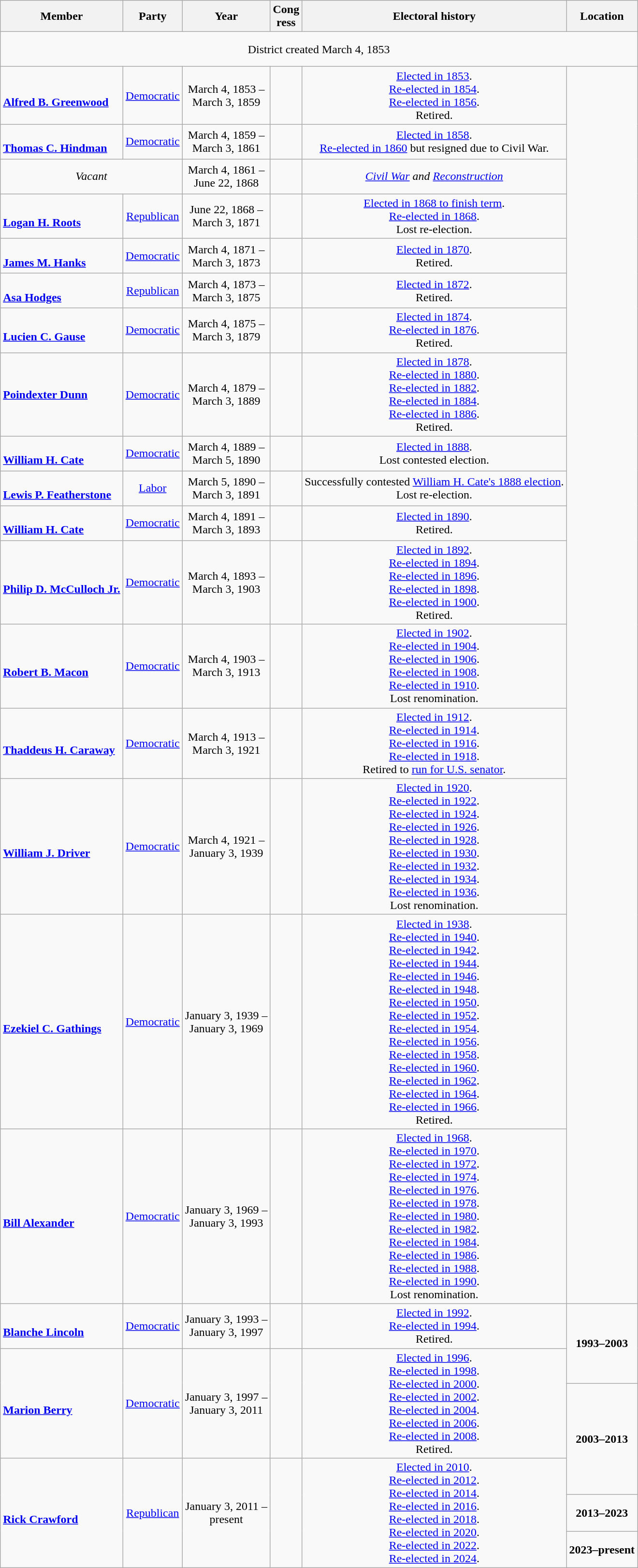<table class=wikitable style="text-align:center">
<tr>
<th>Member</th>
<th>Party</th>
<th>Year</th>
<th>Cong<br>ress</th>
<th>Electoral history</th>
<th>Location</th>
</tr>
<tr style="height:3em">
<td colspan=6>District created March 4, 1853</td>
</tr>
<tr style="height:3em">
<td align=left><br><strong><a href='#'>Alfred B. Greenwood</a></strong><br></td>
<td><a href='#'>Democratic</a></td>
<td nowrap>March 4, 1853 –<br>March 3, 1859</td>
<td></td>
<td><a href='#'>Elected in 1853</a>.<br><a href='#'>Re-elected in 1854</a>.<br><a href='#'>Re-elected in 1856</a>.<br>Retired.</td>
<td rowspan=17></td>
</tr>
<tr style="height:3em">
<td align=left><br><strong><a href='#'>Thomas C. Hindman</a></strong><br></td>
<td><a href='#'>Democratic</a></td>
<td nowrap>March 4, 1859 –<br>March 3, 1861</td>
<td></td>
<td><a href='#'>Elected in 1858</a>.<br><a href='#'>Re-elected in 1860</a> but resigned due to Civil War.</td>
</tr>
<tr style="height:3em">
<td colspan=2><em>Vacant</em></td>
<td nowrap>March 4, 1861 –<br>June 22, 1868</td>
<td></td>
<td><em><a href='#'>Civil War</a> and <a href='#'>Reconstruction</a></em></td>
</tr>
<tr style="height:3em">
<td align=left><br><strong><a href='#'>Logan H. Roots</a></strong><br></td>
<td><a href='#'>Republican</a></td>
<td nowrap>June 22, 1868 –<br>March 3, 1871</td>
<td></td>
<td><a href='#'>Elected in 1868 to finish term</a>.<br><a href='#'>Re-elected in 1868</a>.<br>Lost re-election.</td>
</tr>
<tr style="height:3em">
<td align=left><br><strong><a href='#'>James M. Hanks</a></strong><br></td>
<td><a href='#'>Democratic</a></td>
<td nowrap>March 4, 1871 –<br>March 3, 1873</td>
<td></td>
<td><a href='#'>Elected in 1870</a>.<br>Retired.</td>
</tr>
<tr style="height:3em">
<td align=left><br><strong><a href='#'>Asa Hodges</a></strong><br></td>
<td><a href='#'>Republican</a></td>
<td nowrap>March 4, 1873 –<br>March 3, 1875</td>
<td></td>
<td><a href='#'>Elected in 1872</a>.<br>Retired.</td>
</tr>
<tr style="height:3em">
<td align=left><br><strong><a href='#'>Lucien C. Gause</a></strong><br></td>
<td><a href='#'>Democratic</a></td>
<td nowrap>March 4, 1875 –<br>March 3, 1879</td>
<td></td>
<td><a href='#'>Elected in 1874</a>.<br><a href='#'>Re-elected in 1876</a>.<br>Retired.</td>
</tr>
<tr style="height:3em">
<td align=left><strong><a href='#'>Poindexter Dunn</a></strong><br></td>
<td><a href='#'>Democratic</a></td>
<td nowrap>March 4, 1879 –<br>March 3, 1889</td>
<td></td>
<td><a href='#'>Elected in 1878</a>.<br><a href='#'>Re-elected in 1880</a>.<br><a href='#'>Re-elected in 1882</a>.<br><a href='#'>Re-elected in 1884</a>.<br><a href='#'>Re-elected in 1886</a>.<br>Retired.</td>
</tr>
<tr style="height:3em">
<td align=left><br> <strong><a href='#'>William H. Cate</a></strong><br></td>
<td><a href='#'>Democratic</a></td>
<td nowrap>March 4, 1889 –<br>March 5, 1890</td>
<td></td>
<td><a href='#'>Elected in 1888</a>.<br>Lost contested election.</td>
</tr>
<tr style="height:3em">
<td align=left><br> <strong><a href='#'>Lewis P. Featherstone</a></strong><br></td>
<td><a href='#'>Labor</a></td>
<td nowrap>March 5, 1890 –<br>March 3, 1891</td>
<td></td>
<td>Successfully contested <a href='#'>William H. Cate's 1888 election</a>.<br>Lost re-election.</td>
</tr>
<tr style="height:3em">
<td align=left><br> <strong><a href='#'>William H. Cate</a></strong><br></td>
<td><a href='#'>Democratic</a></td>
<td nowrap>March 4, 1891 –<br>March 3, 1893</td>
<td></td>
<td><a href='#'>Elected in 1890</a>.<br>Retired.</td>
</tr>
<tr style="height:3em">
<td align=left><br><strong><a href='#'>Philip D. McCulloch Jr.</a></strong><br></td>
<td><a href='#'>Democratic</a></td>
<td nowrap>March 4, 1893 –<br>March 3, 1903</td>
<td></td>
<td><a href='#'>Elected in 1892</a>.<br><a href='#'>Re-elected in 1894</a>.<br><a href='#'>Re-elected in 1896</a>.<br><a href='#'>Re-elected in 1898</a>.<br><a href='#'>Re-elected in 1900</a>.<br>Retired.</td>
</tr>
<tr style="height:3em">
<td align=left><br><strong><a href='#'>Robert B. Macon</a></strong><br></td>
<td><a href='#'>Democratic</a></td>
<td nowrap>March 4, 1903 –<br>March 3, 1913</td>
<td></td>
<td><a href='#'>Elected in 1902</a>.<br><a href='#'>Re-elected in 1904</a>.<br><a href='#'>Re-elected in 1906</a>.<br><a href='#'>Re-elected in 1908</a>.<br><a href='#'>Re-elected in 1910</a>.<br>Lost renomination.</td>
</tr>
<tr style="height:3em">
<td align=left><br><strong><a href='#'>Thaddeus H. Caraway</a></strong><br></td>
<td><a href='#'>Democratic</a></td>
<td nowrap>March 4, 1913 –<br>March 3, 1921</td>
<td></td>
<td><a href='#'>Elected in 1912</a>.<br><a href='#'>Re-elected in 1914</a>.<br><a href='#'>Re-elected in 1916</a>.<br><a href='#'>Re-elected in 1918</a>.<br>Retired to <a href='#'>run for U.S. senator</a>.</td>
</tr>
<tr style="height:3em">
<td align=left><br><strong><a href='#'>William J. Driver</a></strong><br></td>
<td><a href='#'>Democratic</a></td>
<td nowrap>March 4, 1921 –<br>January 3, 1939</td>
<td></td>
<td><a href='#'>Elected in 1920</a>.<br><a href='#'>Re-elected in 1922</a>.<br><a href='#'>Re-elected in 1924</a>.<br><a href='#'>Re-elected in 1926</a>.<br><a href='#'>Re-elected in 1928</a>.<br><a href='#'>Re-elected in 1930</a>.<br><a href='#'>Re-elected in 1932</a>.<br><a href='#'>Re-elected in 1934</a>.<br><a href='#'>Re-elected in 1936</a>.<br>Lost renomination.</td>
</tr>
<tr style="height:3em">
<td align=left><br><strong><a href='#'>Ezekiel C. Gathings</a></strong><br></td>
<td><a href='#'>Democratic</a></td>
<td nowrap>January 3, 1939 –<br>January 3, 1969</td>
<td></td>
<td><a href='#'>Elected in 1938</a>.<br><a href='#'>Re-elected in 1940</a>.<br><a href='#'>Re-elected in 1942</a>.<br><a href='#'>Re-elected in 1944</a>.<br><a href='#'>Re-elected in 1946</a>.<br><a href='#'>Re-elected in 1948</a>.<br><a href='#'>Re-elected in 1950</a>.<br><a href='#'>Re-elected in 1952</a>.<br><a href='#'>Re-elected in 1954</a>.<br><a href='#'>Re-elected in 1956</a>.<br><a href='#'>Re-elected in 1958</a>.<br><a href='#'>Re-elected in 1960</a>.<br><a href='#'>Re-elected in 1962</a>.<br><a href='#'>Re-elected in 1964</a>.<br><a href='#'>Re-elected in 1966</a>.<br>Retired.</td>
</tr>
<tr style="height:3em">
<td align=left><br><strong><a href='#'>Bill Alexander</a></strong><br></td>
<td><a href='#'>Democratic</a></td>
<td nowrap>January 3, 1969 –<br>January 3, 1993</td>
<td></td>
<td><a href='#'>Elected in 1968</a>.<br><a href='#'>Re-elected in 1970</a>.<br><a href='#'>Re-elected in 1972</a>.<br><a href='#'>Re-elected in 1974</a>.<br><a href='#'>Re-elected in 1976</a>.<br><a href='#'>Re-elected in 1978</a>.<br><a href='#'>Re-elected in 1980</a>.<br><a href='#'>Re-elected in 1982</a>.<br><a href='#'>Re-elected in 1984</a>.<br><a href='#'>Re-elected in 1986</a>.<br><a href='#'>Re-elected in 1988</a>.<br><a href='#'>Re-elected in 1990</a>.<br>Lost renomination.</td>
</tr>
<tr style="height:3em">
<td align=left><br><strong><a href='#'>Blanche Lincoln</a></strong><br></td>
<td><a href='#'>Democratic</a></td>
<td nowrap>January 3, 1993 –<br>January 3, 1997</td>
<td></td>
<td><a href='#'>Elected in 1992</a>.<br><a href='#'>Re-elected in 1994</a>.<br>Retired.</td>
<td rowspan=2><strong>1993–2003</strong><br></td>
</tr>
<tr style="height:3em">
<td rowspan=2 align=left><br><strong><a href='#'>Marion Berry</a></strong><br></td>
<td rowspan=2 ><a href='#'>Democratic</a></td>
<td rowspan=2 nowrap>January 3, 1997 –<br>January 3, 2011</td>
<td rowspan=2></td>
<td rowspan=2><a href='#'>Elected in 1996</a>.<br><a href='#'>Re-elected in 1998</a>.<br><a href='#'>Re-elected in 2000</a>.<br><a href='#'>Re-elected in 2002</a>.<br><a href='#'>Re-elected in 2004</a>.<br><a href='#'>Re-elected in 2006</a>.<br><a href='#'>Re-elected in 2008</a>.<br>Retired.</td>
</tr>
<tr style="height:3em">
<td rowspan=2><strong>2003–2013</strong><br></td>
</tr>
<tr style="height:3em">
<td rowspan=3 align=left><br><strong><a href='#'>Rick Crawford</a></strong><br></td>
<td rowspan=3 ><a href='#'>Republican</a></td>
<td rowspan=3 nowrap>January 3, 2011 –<br>present</td>
<td rowspan=3></td>
<td rowspan=3><a href='#'>Elected in 2010</a>.<br><a href='#'>Re-elected in 2012</a>.<br><a href='#'>Re-elected in 2014</a>.<br><a href='#'>Re-elected in 2016</a>.<br><a href='#'>Re-elected in 2018</a>.<br><a href='#'>Re-elected in 2020</a>.<br><a href='#'>Re-elected in 2022</a>.<br><a href='#'>Re-elected in 2024</a>.</td>
</tr>
<tr style="height:3em">
<td><strong>2013–2023</strong><br></td>
</tr>
<tr style="height:3em">
<td><strong>2023–present</strong><br></td>
</tr>
</table>
